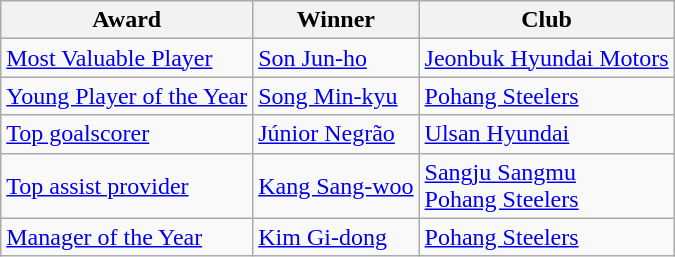<table class="wikitable">
<tr>
<th>Award</th>
<th>Winner</th>
<th>Club</th>
</tr>
<tr>
<td><a href='#'>Most Valuable Player</a></td>
<td> <a href='#'>Son Jun-ho</a></td>
<td><a href='#'>Jeonbuk Hyundai Motors</a></td>
</tr>
<tr>
<td><a href='#'>Young Player of the Year</a></td>
<td> <a href='#'>Song Min-kyu</a></td>
<td><a href='#'>Pohang Steelers</a></td>
</tr>
<tr>
<td><a href='#'>Top goalscorer</a></td>
<td> <a href='#'>Júnior Negrão</a></td>
<td><a href='#'>Ulsan Hyundai</a></td>
</tr>
<tr>
<td><a href='#'>Top assist provider</a></td>
<td> <a href='#'>Kang Sang-woo</a></td>
<td><a href='#'>Sangju Sangmu</a><br> <a href='#'>Pohang Steelers</a></td>
</tr>
<tr>
<td><a href='#'>Manager of the Year</a></td>
<td> <a href='#'>Kim Gi-dong</a></td>
<td><a href='#'>Pohang Steelers</a></td>
</tr>
</table>
